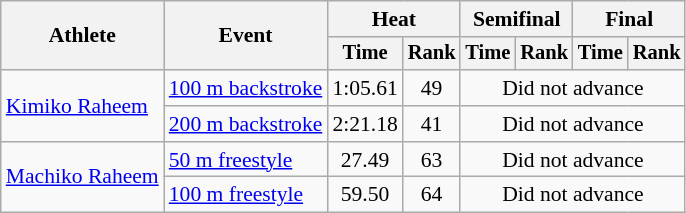<table class=wikitable style="font-size:90%">
<tr>
<th rowspan="2">Athlete</th>
<th rowspan="2">Event</th>
<th colspan="2">Heat</th>
<th colspan="2">Semifinal</th>
<th colspan="2">Final</th>
</tr>
<tr style="font-size:95%">
<th>Time</th>
<th>Rank</th>
<th>Time</th>
<th>Rank</th>
<th>Time</th>
<th>Rank</th>
</tr>
<tr align=center>
<td align=left rowspan=2><a href='#'>Kimiko Raheem</a></td>
<td align=left><a href='#'>100 m backstroke</a></td>
<td>1:05.61</td>
<td>49</td>
<td colspan=4>Did not advance</td>
</tr>
<tr align=center>
<td align=left><a href='#'>200 m backstroke</a></td>
<td>2:21.18</td>
<td>41</td>
<td colspan=4>Did not advance</td>
</tr>
<tr align=center>
<td align=left rowspan=2><a href='#'>Machiko Raheem</a></td>
<td align=left><a href='#'>50 m freestyle</a></td>
<td>27.49</td>
<td>63</td>
<td colspan=4>Did not advance</td>
</tr>
<tr align=center>
<td align=left><a href='#'>100 m freestyle</a></td>
<td>59.50</td>
<td>64</td>
<td colspan=4>Did not advance</td>
</tr>
</table>
